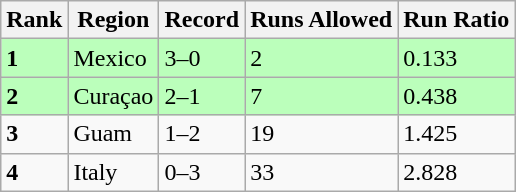<table class="wikitable">
<tr>
<th>Rank</th>
<th>Region</th>
<th>Record</th>
<th>Runs Allowed</th>
<th>Run Ratio</th>
</tr>
<tr bgcolor="bbffbb">
<td><strong>1</strong></td>
<td> Mexico</td>
<td>3–0</td>
<td>2</td>
<td>0.133</td>
</tr>
<tr Bgcolor="bbffbb">
<td><strong>2</strong></td>
<td> Curaçao</td>
<td>2–1</td>
<td>7</td>
<td>0.438</td>
</tr>
<tr>
<td><strong>3</strong></td>
<td> Guam</td>
<td>1–2</td>
<td>19</td>
<td>1.425</td>
</tr>
<tr>
<td><strong>4</strong></td>
<td> Italy</td>
<td>0–3</td>
<td>33</td>
<td>2.828</td>
</tr>
</table>
